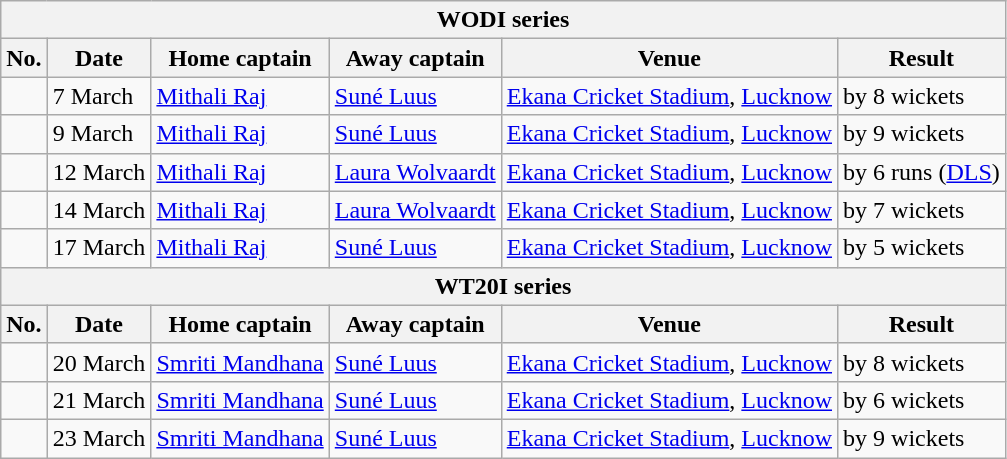<table class="wikitable">
<tr>
<th colspan="9">WODI series</th>
</tr>
<tr>
<th>No.</th>
<th>Date</th>
<th>Home captain</th>
<th>Away captain</th>
<th>Venue</th>
<th>Result</th>
</tr>
<tr>
<td></td>
<td>7 March</td>
<td><a href='#'>Mithali Raj</a></td>
<td><a href='#'>Suné Luus</a></td>
<td><a href='#'>Ekana Cricket Stadium</a>, <a href='#'>Lucknow</a></td>
<td> by 8 wickets</td>
</tr>
<tr>
<td></td>
<td>9 March</td>
<td><a href='#'>Mithali Raj</a></td>
<td><a href='#'>Suné Luus</a></td>
<td><a href='#'>Ekana Cricket Stadium</a>, <a href='#'>Lucknow</a></td>
<td> by 9 wickets</td>
</tr>
<tr>
<td></td>
<td>12 March</td>
<td><a href='#'>Mithali Raj</a></td>
<td><a href='#'>Laura Wolvaardt</a></td>
<td><a href='#'>Ekana Cricket Stadium</a>, <a href='#'>Lucknow</a></td>
<td> by 6 runs (<a href='#'>DLS</a>)</td>
</tr>
<tr>
<td></td>
<td>14 March</td>
<td><a href='#'>Mithali Raj</a></td>
<td><a href='#'>Laura Wolvaardt</a></td>
<td><a href='#'>Ekana Cricket Stadium</a>, <a href='#'>Lucknow</a></td>
<td> by 7 wickets</td>
</tr>
<tr>
<td></td>
<td>17 March</td>
<td><a href='#'>Mithali Raj</a></td>
<td><a href='#'>Suné Luus</a></td>
<td><a href='#'>Ekana Cricket Stadium</a>, <a href='#'>Lucknow</a></td>
<td> by 5 wickets</td>
</tr>
<tr>
<th colspan="9">WT20I series</th>
</tr>
<tr>
<th>No.</th>
<th>Date</th>
<th>Home captain</th>
<th>Away captain</th>
<th>Venue</th>
<th>Result</th>
</tr>
<tr>
<td></td>
<td>20 March</td>
<td><a href='#'>Smriti Mandhana</a></td>
<td><a href='#'>Suné Luus</a></td>
<td><a href='#'>Ekana Cricket Stadium</a>, <a href='#'>Lucknow</a></td>
<td> by 8 wickets</td>
</tr>
<tr>
<td></td>
<td>21 March</td>
<td><a href='#'>Smriti Mandhana</a></td>
<td><a href='#'>Suné Luus</a></td>
<td><a href='#'>Ekana Cricket Stadium</a>, <a href='#'>Lucknow</a></td>
<td> by 6 wickets</td>
</tr>
<tr>
<td></td>
<td>23 March</td>
<td><a href='#'>Smriti Mandhana</a></td>
<td><a href='#'>Suné Luus</a></td>
<td><a href='#'>Ekana Cricket Stadium</a>, <a href='#'>Lucknow</a></td>
<td> by 9 wickets</td>
</tr>
</table>
